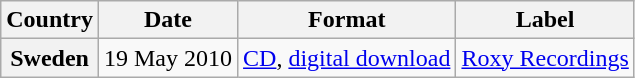<table class="wikitable plainrowheaders">
<tr>
<th scope="col">Country</th>
<th scope="col">Date</th>
<th scope="col">Format</th>
<th scope="col">Label</th>
</tr>
<tr>
<th scope="row">Sweden</th>
<td>19 May 2010</td>
<td><a href='#'>CD</a>, <a href='#'>digital download</a></td>
<td><a href='#'>Roxy Recordings</a></td>
</tr>
</table>
